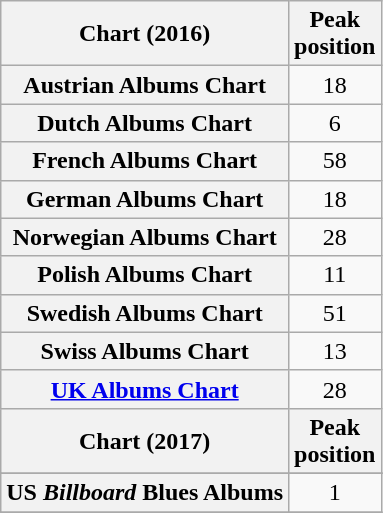<table class="wikitable sortable plainrowheaders" style="text-align:center">
<tr>
<th>Chart (2016)</th>
<th>Peak<br>position</th>
</tr>
<tr>
<th scope="row">Austrian Albums Chart</th>
<td>18</td>
</tr>
<tr>
<th scope="row">Dutch Albums Chart</th>
<td>6</td>
</tr>
<tr>
<th scope="row">French Albums Chart</th>
<td>58</td>
</tr>
<tr>
<th scope="row">German Albums Chart</th>
<td>18</td>
</tr>
<tr>
<th scope="row">Norwegian Albums Chart</th>
<td>28</td>
</tr>
<tr>
<th scope="row">Polish Albums Chart</th>
<td>11</td>
</tr>
<tr>
<th scope="row">Swedish Albums Chart</th>
<td>51</td>
</tr>
<tr>
<th scope="row">Swiss Albums Chart</th>
<td>13</td>
</tr>
<tr>
<th scope="row"><a href='#'>UK Albums Chart</a></th>
<td>28</td>
</tr>
<tr>
<th>Chart (2017)</th>
<th>Peak<br>position</th>
</tr>
<tr>
</tr>
<tr>
<th scope="row">US <em>Billboard</em> Blues Albums</th>
<td style="text-align:center;">1</td>
</tr>
<tr>
</tr>
</table>
